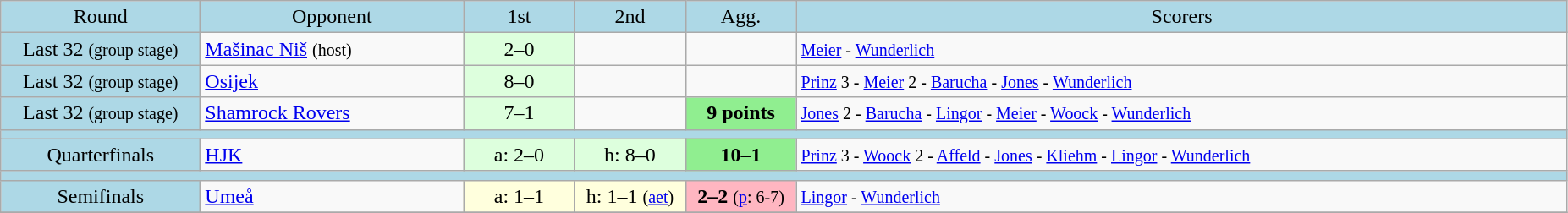<table class="wikitable" style="text-align:center">
<tr bgcolor=lightblue>
<td width=150px>Round</td>
<td width=200px>Opponent</td>
<td width=80px>1st</td>
<td width=80px>2nd</td>
<td width=80px>Agg.</td>
<td width=600px>Scorers</td>
</tr>
<tr>
<td bgcolor=lightblue>Last 32 <small>(group stage)</small></td>
<td align=left> <a href='#'>Mašinac Niš</a> <small>(host)</small></td>
<td bgcolor="#ddffdd">2–0</td>
<td></td>
<td></td>
<td align=left><small><a href='#'>Meier</a> - <a href='#'>Wunderlich</a></small></td>
</tr>
<tr>
<td bgcolor=lightblue>Last 32 <small>(group stage)</small></td>
<td align=left> <a href='#'>Osijek</a></td>
<td bgcolor="#ddffdd">8–0</td>
<td></td>
<td></td>
<td align=left><small><a href='#'>Prinz</a> 3 - <a href='#'>Meier</a> 2 - <a href='#'>Barucha</a> - <a href='#'>Jones</a> - <a href='#'>Wunderlich</a> </small></td>
</tr>
<tr>
<td bgcolor=lightblue>Last 32 <small>(group stage)</small></td>
<td align=left> <a href='#'>Shamrock Rovers</a></td>
<td bgcolor="#ddffdd">7–1</td>
<td></td>
<td bgcolor=lightgreen><strong>9 points</strong></td>
<td align=left><small><a href='#'>Jones</a> 2 - <a href='#'>Barucha</a> - <a href='#'>Lingor</a> - <a href='#'>Meier</a> - <a href='#'>Woock</a> - <a href='#'>Wunderlich</a></small></td>
</tr>
<tr bgcolor=lightblue>
<td colspan=6></td>
</tr>
<tr>
<td bgcolor=lightblue>Quarterfinals</td>
<td align=left> <a href='#'>HJK</a></td>
<td bgcolor="#ddffdd">a: 2–0</td>
<td bgcolor="#ddffdd">h: 8–0</td>
<td bgcolor=lightgreen><strong>10–1</strong></td>
<td align=left><small><a href='#'>Prinz</a> 3 - <a href='#'>Woock</a> 2 - <a href='#'>Affeld</a> - <a href='#'>Jones</a> - <a href='#'>Kliehm</a> - <a href='#'>Lingor</a> - <a href='#'>Wunderlich</a></small></td>
</tr>
<tr bgcolor=lightblue>
<td colspan=6></td>
</tr>
<tr>
<td bgcolor=lightblue>Semifinals</td>
<td align=left> <a href='#'>Umeå</a></td>
<td bgcolor="#ffffdd">a: 1–1</td>
<td bgcolor="#ffffdd">h: 1–1 <small>(<a href='#'>aet</a>)</small></td>
<td bgcolor=lightpink><strong>2–2</strong> <small>(<a href='#'>p</a>: 6-7)</small></td>
<td align=left><small><a href='#'>Lingor</a> - <a href='#'>Wunderlich</a></small></td>
</tr>
<tr>
</tr>
</table>
